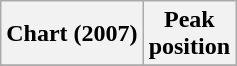<table class="wikitable">
<tr>
<th>Chart (2007)</th>
<th>Peak<br>position</th>
</tr>
<tr>
</tr>
</table>
